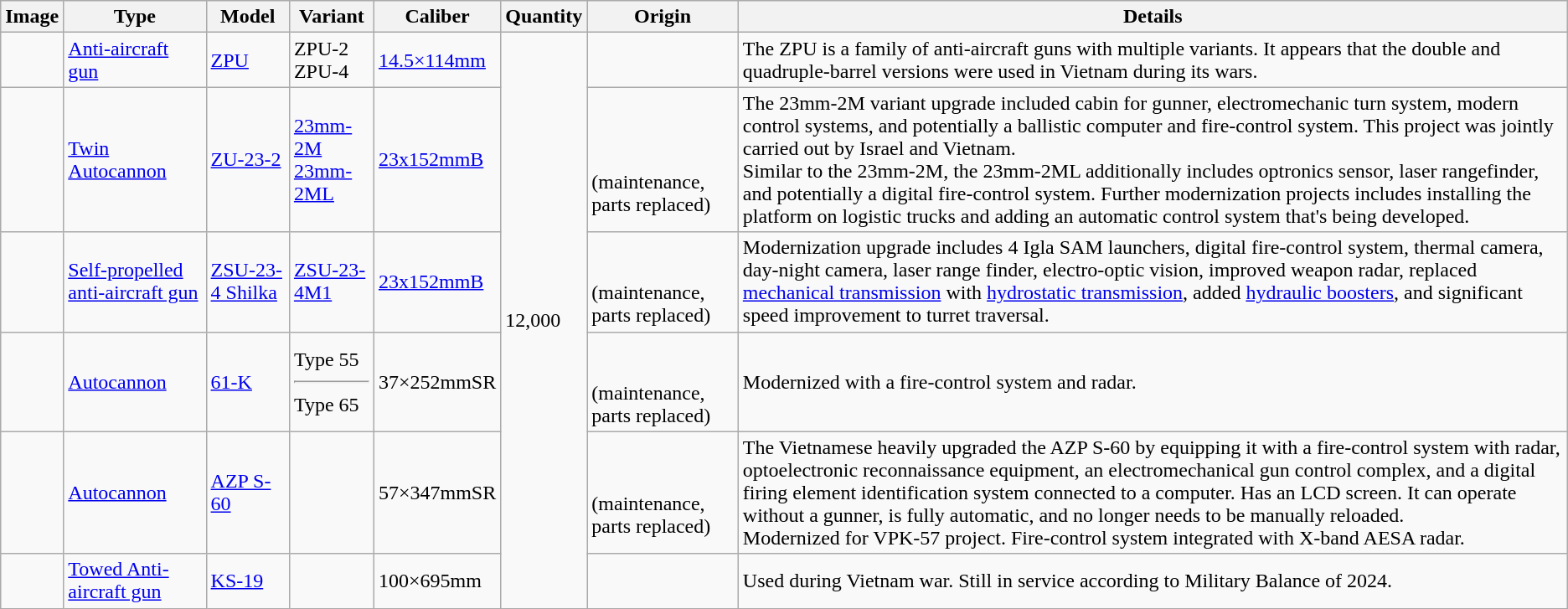<table class="wikitable">
<tr>
<th>Image</th>
<th>Type</th>
<th>Model</th>
<th>Variant</th>
<th>Caliber</th>
<th>Quantity</th>
<th>Origin</th>
<th>Details</th>
</tr>
<tr>
<td></td>
<td><a href='#'>Anti-aircraft gun</a></td>
<td><a href='#'>ZPU</a></td>
<td>ZPU-2<br>ZPU-4</td>
<td><a href='#'>14.5×114mm</a></td>
<td rowspan="6">12,000</td>
<td></td>
<td>The ZPU is a family of anti-aircraft guns with multiple variants. It appears that the double and quadruple-barrel versions were used in Vietnam during its wars.</td>
</tr>
<tr>
<td></td>
<td><a href='#'>Twin Autocannon</a></td>
<td><a href='#'>ZU-23-2</a></td>
<td><a href='#'>23mm-2M</a><br><a href='#'>23mm-2ML</a></td>
<td><a href='#'>23x152mmB</a></td>
<td><br><br><br>(maintenance, parts replaced)</td>
<td>The 23mm-2M variant upgrade included cabin for gunner, electromechanic turn system, modern control systems, and potentially a ballistic computer and fire-control system. This project was jointly carried out by Israel and Vietnam.<br>Similar to the 23mm-2M, the 23mm-2ML additionally includes optronics sensor, laser rangefinder, and potentially a digital fire-control system.
Further modernization projects includes installing the platform on logistic trucks and adding an automatic control system that's being developed.</td>
</tr>
<tr>
<td></td>
<td><a href='#'>Self-propelled anti-aircraft gun</a></td>
<td><a href='#'>ZSU-23-4 Shilka</a></td>
<td><a href='#'>ZSU-23-4M1</a></td>
<td><a href='#'>23x152mmB</a></td>
<td><br><br>(maintenance, parts replaced)</td>
<td>Modernization upgrade includes 4 Igla SAM launchers, digital fire-control system, thermal camera, day-night camera, laser range finder, electro-optic vision, improved weapon radar, replaced <a href='#'>mechanical transmission</a> with <a href='#'>hydrostatic transmission</a>, added <a href='#'>hydraulic boosters</a>, and significant speed improvement to turret traversal.</td>
</tr>
<tr>
<td></td>
<td><a href='#'>Autocannon</a></td>
<td><a href='#'>61-K</a></td>
<td>Type 55<hr> Type 65</td>
<td>37×252mmSR</td>
<td><br><br>(maintenance, parts replaced)</td>
<td>Modernized with a fire-control system and radar.</td>
</tr>
<tr>
<td></td>
<td><a href='#'>Autocannon</a></td>
<td><a href='#'>AZP S-60</a></td>
<td></td>
<td>57×347mmSR</td>
<td><br><br>(maintenance, parts replaced)</td>
<td>The Vietnamese heavily upgraded the AZP S-60 by equipping it with a fire-control system with radar, optoelectronic reconnaissance equipment, an electromechanical gun control complex, and a digital firing element identification system connected to a computer. Has an LCD screen. It can operate without a gunner, is fully automatic, and no longer needs to be manually reloaded.<br>Modernized for VPK-57 project. Fire-control system integrated with X-band AESA radar.</td>
</tr>
<tr>
<td></td>
<td><a href='#'>Towed Anti-aircraft gun</a></td>
<td><a href='#'>KS-19</a></td>
<td></td>
<td>100×695mm</td>
<td></td>
<td>Used during Vietnam war. Still in service according to Military Balance of 2024.</td>
</tr>
</table>
